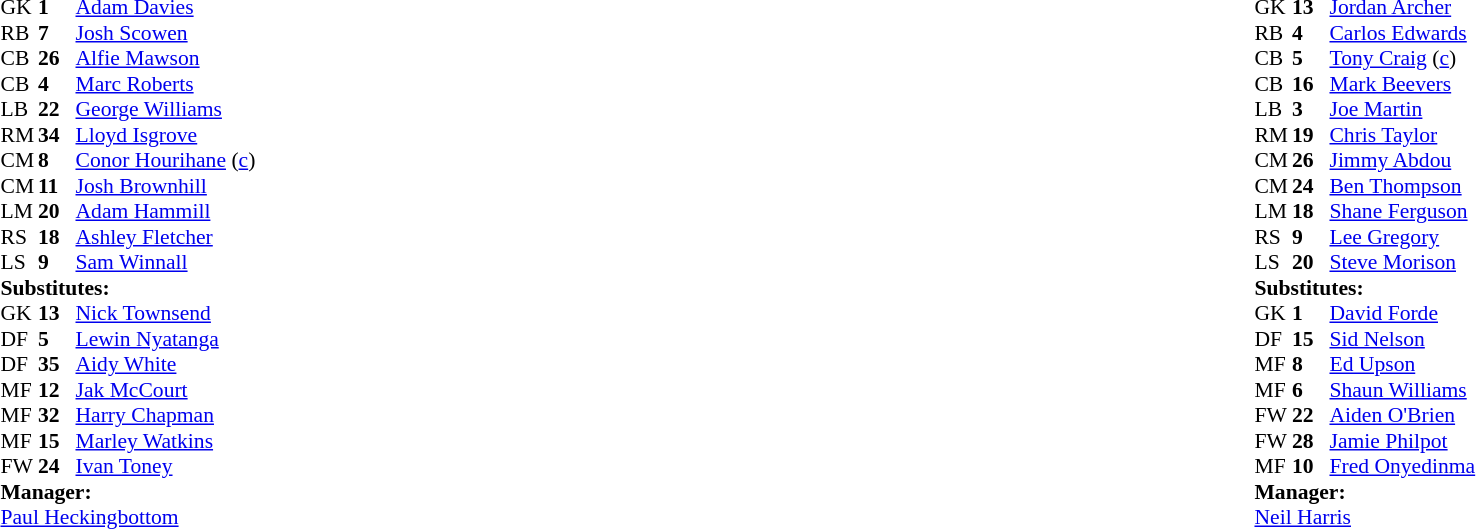<table style="width:100%;">
<tr>
<td style="vertical-align:top; width:40%;"><br><table style="font-size: 90%" cellspacing="0" cellpadding="0">
<tr>
<th width=25></th>
<th width=25></th>
</tr>
<tr>
<td>GK</td>
<td><strong>1</strong></td>
<td><a href='#'>Adam Davies</a></td>
</tr>
<tr>
<td>RB</td>
<td><strong>7</strong></td>
<td><a href='#'>Josh Scowen</a></td>
</tr>
<tr>
<td>CB</td>
<td><strong>26</strong></td>
<td><a href='#'>Alfie Mawson</a></td>
</tr>
<tr>
<td>CB</td>
<td><strong>4</strong></td>
<td><a href='#'>Marc Roberts</a></td>
<td></td>
</tr>
<tr>
<td>LB</td>
<td><strong>22</strong></td>
<td><a href='#'>George Williams</a></td>
<td></td>
</tr>
<tr>
<td>RM</td>
<td><strong>34</strong></td>
<td><a href='#'>Lloyd Isgrove</a></td>
<td></td>
<td></td>
</tr>
<tr>
<td>CM</td>
<td><strong>8</strong></td>
<td><a href='#'>Conor Hourihane</a> (<a href='#'>c</a>)</td>
</tr>
<tr>
<td>CM</td>
<td><strong>11</strong></td>
<td><a href='#'>Josh Brownhill</a></td>
</tr>
<tr>
<td>LM</td>
<td><strong>20</strong></td>
<td><a href='#'>Adam Hammill</a></td>
</tr>
<tr>
<td>RS</td>
<td><strong>18</strong></td>
<td><a href='#'>Ashley Fletcher</a></td>
<td></td>
<td></td>
</tr>
<tr>
<td>LS</td>
<td><strong>9</strong></td>
<td><a href='#'>Sam Winnall</a></td>
</tr>
<tr>
<td colspan=4><strong>Substitutes:</strong></td>
</tr>
<tr>
<td>GK</td>
<td><strong>13</strong></td>
<td><a href='#'>Nick Townsend</a></td>
</tr>
<tr>
<td>DF</td>
<td><strong>5</strong></td>
<td><a href='#'>Lewin Nyatanga</a></td>
</tr>
<tr>
<td>DF</td>
<td><strong>35</strong></td>
<td><a href='#'>Aidy White</a></td>
</tr>
<tr>
<td>MF</td>
<td><strong>12</strong></td>
<td><a href='#'>Jak McCourt</a></td>
</tr>
<tr>
<td>MF</td>
<td><strong>32</strong></td>
<td><a href='#'>Harry Chapman</a></td>
</tr>
<tr>
<td>MF</td>
<td><strong>15</strong></td>
<td><a href='#'>Marley Watkins</a></td>
<td></td>
<td></td>
</tr>
<tr>
<td>FW</td>
<td><strong>24</strong></td>
<td><a href='#'>Ivan Toney</a></td>
<td></td>
<td></td>
</tr>
<tr>
<td colspan=4><strong>Manager:</strong></td>
</tr>
<tr>
<td colspan="4"><a href='#'>Paul Heckingbottom</a></td>
</tr>
</table>
</td>
<td style="vertical-align:top; width:50%;"><br><table cellspacing="0" cellpadding="0" style="font-size:90%; margin:auto;">
<tr>
<th width=25></th>
<th width=25></th>
</tr>
<tr>
<td>GK</td>
<td><strong>13</strong></td>
<td><a href='#'>Jordan Archer</a></td>
</tr>
<tr>
<td>RB</td>
<td><strong>4</strong></td>
<td><a href='#'>Carlos Edwards</a></td>
<td></td>
<td></td>
</tr>
<tr>
<td>CB</td>
<td><strong>5</strong></td>
<td><a href='#'>Tony Craig</a> (<a href='#'>c</a>)</td>
</tr>
<tr>
<td>CB</td>
<td><strong>16</strong></td>
<td><a href='#'>Mark Beevers</a></td>
</tr>
<tr>
<td>LB</td>
<td><strong>3</strong></td>
<td><a href='#'>Joe Martin</a></td>
<td></td>
<td></td>
</tr>
<tr>
<td>RM</td>
<td><strong>19</strong></td>
<td><a href='#'>Chris Taylor</a></td>
</tr>
<tr>
<td>CM</td>
<td><strong>26</strong></td>
<td><a href='#'>Jimmy Abdou</a></td>
</tr>
<tr>
<td>CM</td>
<td><strong>24</strong></td>
<td><a href='#'>Ben Thompson</a></td>
<td></td>
<td></td>
</tr>
<tr>
<td>LM</td>
<td><strong>18</strong></td>
<td><a href='#'>Shane Ferguson</a></td>
</tr>
<tr>
<td>RS</td>
<td><strong>9</strong></td>
<td><a href='#'>Lee Gregory</a></td>
</tr>
<tr>
<td>LS</td>
<td><strong>20</strong></td>
<td><a href='#'>Steve Morison</a></td>
</tr>
<tr>
<td colspan=4><strong>Substitutes:</strong></td>
</tr>
<tr>
<td>GK</td>
<td><strong>1</strong></td>
<td><a href='#'>David Forde</a></td>
</tr>
<tr>
<td>DF</td>
<td><strong>15</strong></td>
<td><a href='#'>Sid Nelson</a></td>
</tr>
<tr>
<td>MF</td>
<td><strong>8</strong></td>
<td><a href='#'>Ed Upson</a></td>
</tr>
<tr>
<td>MF</td>
<td><strong>6</strong></td>
<td><a href='#'>Shaun Williams</a></td>
<td></td>
<td></td>
</tr>
<tr>
<td>FW</td>
<td><strong>22</strong></td>
<td><a href='#'>Aiden O'Brien</a></td>
<td></td>
<td></td>
</tr>
<tr>
<td>FW</td>
<td><strong>28</strong></td>
<td><a href='#'>Jamie Philpot</a></td>
</tr>
<tr>
<td>MF</td>
<td><strong>10</strong></td>
<td><a href='#'>Fred Onyedinma</a></td>
<td></td>
<td></td>
</tr>
<tr>
<td colspan=4><strong>Manager:</strong></td>
</tr>
<tr>
<td colspan="4"><a href='#'>Neil Harris</a></td>
</tr>
</table>
</td>
</tr>
</table>
